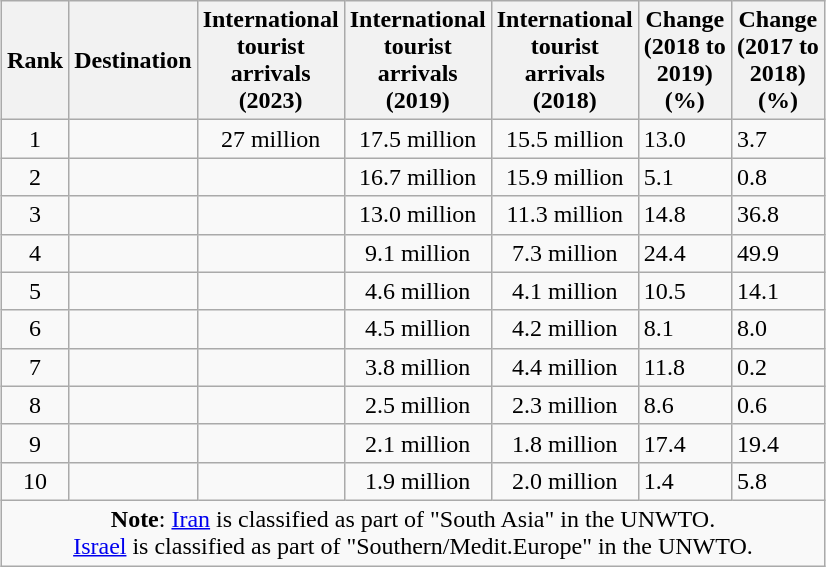<table class="wikitable sortable" style="margin:1em auto 1em auto; text-align:center;">
<tr>
<th>Rank</th>
<th>Destination</th>
<th>International<br> tourist<br> arrivals<br> (2023)</th>
<th>International<br> tourist<br> arrivals<br> (2019)</th>
<th>International<br> tourist<br> arrivals<br> (2018)</th>
<th>Change<br> (2018 to<br> 2019)<br> (%)</th>
<th>Change<br> (2017 to<br> 2018)<br> (%)</th>
</tr>
<tr>
<td>1</td>
<td align="left"></td>
<td>27 million</td>
<td>17.5 million</td>
<td>15.5 million</td>
<td align="left"> 13.0</td>
<td align="left"> 3.7</td>
</tr>
<tr>
<td>2</td>
<td align="left"></td>
<td></td>
<td>16.7 million</td>
<td>15.9 million</td>
<td align="left"> 5.1</td>
<td align="left"> 0.8</td>
</tr>
<tr>
<td>3</td>
<td align="left"></td>
<td></td>
<td>13.0 million</td>
<td>11.3 million</td>
<td align="left"> 14.8</td>
<td align="left"> 36.8</td>
</tr>
<tr>
<td>4</td>
<td align="left"></td>
<td></td>
<td>9.1 million</td>
<td>7.3 million</td>
<td align="left"> 24.4</td>
<td align="left"> 49.9</td>
</tr>
<tr>
<td>5</td>
<td align="left"></td>
<td></td>
<td>4.6 million</td>
<td>4.1 million</td>
<td align="left"> 10.5</td>
<td align="left"> 14.1</td>
</tr>
<tr>
<td>6</td>
<td align="left"></td>
<td></td>
<td>4.5 million</td>
<td>4.2 million</td>
<td align="left"> 8.1</td>
<td align="left"> 8.0</td>
</tr>
<tr>
<td>7</td>
<td align="left"></td>
<td></td>
<td>3.8 million</td>
<td>4.4 million</td>
<td align="left"> 11.8</td>
<td align="left"> 0.2</td>
</tr>
<tr>
<td>8</td>
<td align="left"></td>
<td></td>
<td>2.5 million</td>
<td>2.3 million</td>
<td align="left"> 8.6</td>
<td align="left"> 0.6</td>
</tr>
<tr>
<td>9</td>
<td align="left"></td>
<td></td>
<td>2.1 million</td>
<td>1.8 million</td>
<td align="left"> 17.4</td>
<td align="left"> 19.4</td>
</tr>
<tr>
<td>10</td>
<td align="left"></td>
<td></td>
<td>1.9 million</td>
<td>2.0 million</td>
<td align="left"> 1.4</td>
<td align="left"> 5.8</td>
</tr>
<tr>
<td colspan="7"><strong>Note</strong>: <a href='#'>Iran</a> is classified as part of "South Asia" in the UNWTO.<br><a href='#'>Israel</a> is classified as part of "Southern/Medit.Europe" in the UNWTO.</td>
</tr>
</table>
